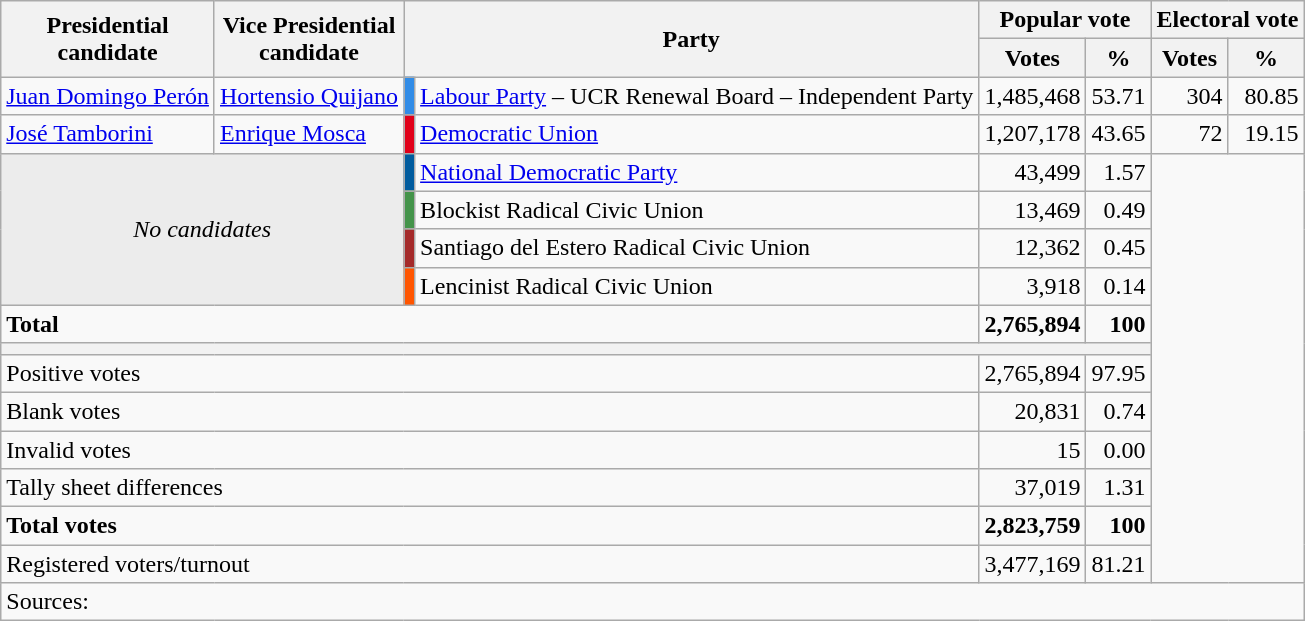<table class="wikitable" style="text-align:right;">
<tr>
<th rowspan=2>Presidential<br>candidate</th>
<th rowspan=2>Vice Presidential<br>candidate</th>
<th rowspan=2 colspan=2>Party</th>
<th colspan=2>Popular vote</th>
<th colspan=2>Electoral vote</th>
</tr>
<tr>
<th>Votes</th>
<th>%</th>
<th>Votes</th>
<th>%</th>
</tr>
<tr>
<td align=left><a href='#'>Juan Domingo Perón</a></td>
<td align=left><a href='#'>Hortensio Quijano</a></td>
<td bgcolor=#318CE7></td>
<td align=left><a href='#'>Labour Party</a> – UCR Renewal Board – Independent Party</td>
<td>1,485,468</td>
<td>53.71</td>
<td>304</td>
<td>80.85</td>
</tr>
<tr>
<td align=left><a href='#'>José Tamborini</a></td>
<td align=left><a href='#'>Enrique Mosca</a></td>
<td bgcolor=#E10019></td>
<td align=left><a href='#'>Democratic Union</a></td>
<td>1,207,178</td>
<td>43.65</td>
<td>72</td>
<td>19.15</td>
</tr>
<tr>
<td colspan=2 rowspan=4 bgcolor=ECECEC align=center><em>No candidates</em></td>
<td bgcolor=#005C9E></td>
<td align=left><a href='#'>National Democratic Party</a></td>
<td>43,499</td>
<td>1.57</td>
<td rowspan=12 colspan=2></td>
</tr>
<tr>
<td bgcolor=#44944A></td>
<td align=left>Blockist Radical Civic Union</td>
<td>13,469</td>
<td>0.49</td>
</tr>
<tr>
<td bgcolor=#A52A2A></td>
<td align=left>Santiago del Estero Radical Civic Union</td>
<td>12,362</td>
<td>0.45</td>
</tr>
<tr>
<td bgcolor=#FF5500></td>
<td align=left>Lencinist Radical Civic Union</td>
<td>3,918</td>
<td>0.14</td>
</tr>
<tr style="font-weight:bold">
<td colspan=4 align=left>Total</td>
<td>2,765,894</td>
<td>100</td>
</tr>
<tr>
<th colspan=6></th>
</tr>
<tr>
<td colspan=4 align=left>Positive votes</td>
<td>2,765,894</td>
<td>97.95</td>
</tr>
<tr>
<td colspan=4 align=left>Blank votes</td>
<td>20,831</td>
<td>0.74</td>
</tr>
<tr>
<td colspan=4 align=left>Invalid votes</td>
<td>15</td>
<td>0.00</td>
</tr>
<tr>
<td colspan=4 align=left>Tally sheet differences</td>
<td>37,019</td>
<td>1.31</td>
</tr>
<tr style="font-weight:bold">
<td colspan=4 align=left>Total votes</td>
<td>2,823,759</td>
<td>100</td>
</tr>
<tr>
<td colspan=4 align=left>Registered voters/turnout</td>
<td>3,477,169</td>
<td>81.21</td>
</tr>
<tr>
<td colspan=8 align=left>Sources:</td>
</tr>
</table>
